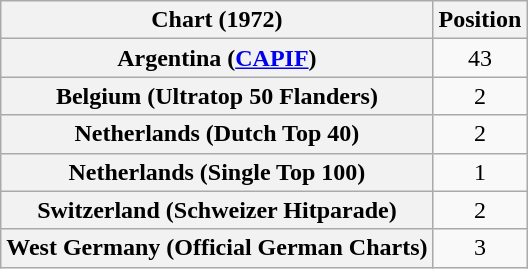<table class="wikitable sortable plainrowheaders" style="text-align:center">
<tr>
<th>Chart (1972)</th>
<th>Position</th>
</tr>
<tr>
<th scope="row">Argentina (<a href='#'>CAPIF</a>) </th>
<td align="center">43</td>
</tr>
<tr>
<th scope="row">Belgium (Ultratop 50 Flanders)</th>
<td>2</td>
</tr>
<tr>
<th scope="row">Netherlands (Dutch Top 40)</th>
<td>2</td>
</tr>
<tr>
<th scope="row">Netherlands (Single Top 100)</th>
<td>1</td>
</tr>
<tr>
<th scope="row">Switzerland (Schweizer Hitparade)</th>
<td>2</td>
</tr>
<tr>
<th scope="row">West Germany (Official German Charts)</th>
<td>3</td>
</tr>
</table>
